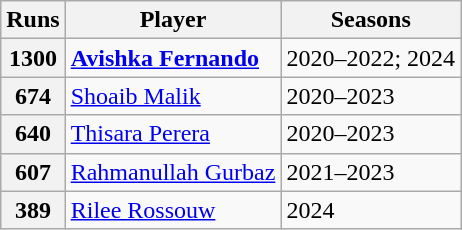<table class="wikitable">
<tr>
<th>Runs</th>
<th>Player</th>
<th>Seasons</th>
</tr>
<tr>
<th>1300</th>
<td><strong><a href='#'>Avishka Fernando</a></strong></td>
<td>2020–2022; 2024</td>
</tr>
<tr>
<th>674</th>
<td><a href='#'>Shoaib Malik</a></td>
<td>2020–2023</td>
</tr>
<tr>
<th>640</th>
<td><a href='#'>Thisara Perera</a></td>
<td>2020–2023</td>
</tr>
<tr>
<th>607</th>
<td><a href='#'>Rahmanullah Gurbaz</a></td>
<td>2021–2023</td>
</tr>
<tr>
<th>389</th>
<td><a href='#'>Rilee Rossouw</a></td>
<td>2024</td>
</tr>
</table>
